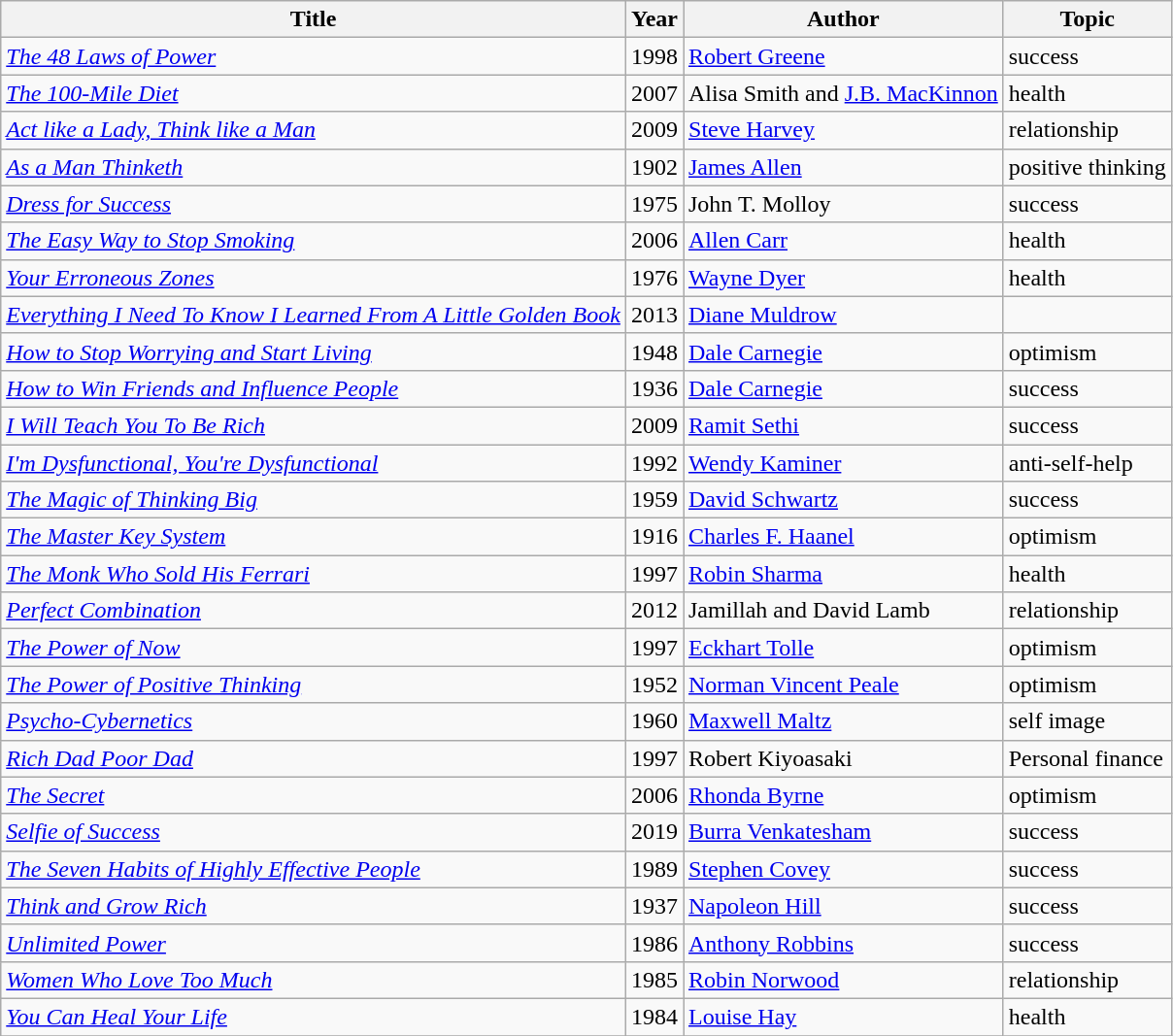<table class="wikitable sortable">
<tr>
<th>Title</th>
<th>Year</th>
<th>Author</th>
<th>Topic</th>
</tr>
<tr>
<td><em><a href='#'>The 48 Laws of Power</a></em></td>
<td>1998</td>
<td><a href='#'>Robert Greene</a></td>
<td>success</td>
</tr>
<tr>
<td><em><a href='#'>The 100-Mile Diet</a></em></td>
<td>2007</td>
<td>Alisa Smith and <a href='#'>J.B. MacKinnon</a></td>
<td>health</td>
</tr>
<tr>
<td><em><a href='#'>Act like a Lady, Think like a Man</a></em></td>
<td>2009</td>
<td><a href='#'>Steve Harvey</a></td>
<td>relationship</td>
</tr>
<tr>
<td><em><a href='#'>As a Man Thinketh</a></em></td>
<td>1902</td>
<td><a href='#'>James Allen</a></td>
<td>positive thinking</td>
</tr>
<tr>
<td><em><a href='#'>Dress for Success</a></em></td>
<td>1975</td>
<td>John T. Molloy</td>
<td>success</td>
</tr>
<tr>
<td><em><a href='#'>The Easy Way to Stop Smoking</a></em></td>
<td>2006</td>
<td><a href='#'>Allen Carr</a></td>
<td>health</td>
</tr>
<tr>
<td><em><a href='#'>Your Erroneous Zones</a></em></td>
<td>1976</td>
<td><a href='#'>Wayne Dyer</a></td>
<td>health</td>
</tr>
<tr>
<td><em><a href='#'>Everything I Need To Know I Learned From A Little Golden Book</a></em></td>
<td>2013</td>
<td><a href='#'>Diane Muldrow</a></td>
</tr>
<tr>
<td><em><a href='#'>How to Stop Worrying and Start Living</a></em></td>
<td>1948</td>
<td><a href='#'>Dale Carnegie</a></td>
<td>optimism</td>
</tr>
<tr>
<td><em><a href='#'>How to Win Friends and Influence People</a></em></td>
<td>1936</td>
<td><a href='#'>Dale Carnegie</a></td>
<td>success</td>
</tr>
<tr>
<td><em><a href='#'>I Will Teach You To Be Rich</a></em></td>
<td>2009</td>
<td><a href='#'>Ramit Sethi</a></td>
<td>success</td>
</tr>
<tr>
<td><em><a href='#'>I'm Dysfunctional, You're Dysfunctional</a></em></td>
<td>1992</td>
<td><a href='#'>Wendy Kaminer</a></td>
<td>anti-self-help</td>
</tr>
<tr>
<td><em><a href='#'>The Magic of Thinking Big</a></em></td>
<td>1959</td>
<td><a href='#'>David Schwartz</a></td>
<td>success</td>
</tr>
<tr>
<td><em><a href='#'>The Master Key System</a></em></td>
<td>1916</td>
<td><a href='#'>Charles F. Haanel</a></td>
<td>optimism</td>
</tr>
<tr>
<td><em><a href='#'>The Monk Who Sold His Ferrari</a></em></td>
<td>1997</td>
<td><a href='#'>Robin Sharma</a></td>
<td>health</td>
</tr>
<tr>
<td><em><a href='#'>Perfect Combination</a></em></td>
<td>2012</td>
<td>Jamillah and David Lamb</td>
<td>relationship</td>
</tr>
<tr>
<td><em><a href='#'>The Power of Now</a></em></td>
<td>1997</td>
<td><a href='#'>Eckhart Tolle</a></td>
<td>optimism</td>
</tr>
<tr>
<td><em><a href='#'>The Power of Positive Thinking</a></em></td>
<td>1952</td>
<td><a href='#'>Norman Vincent Peale</a></td>
<td>optimism</td>
</tr>
<tr>
<td><em><a href='#'>Psycho-Cybernetics</a></em></td>
<td>1960</td>
<td><a href='#'>Maxwell Maltz</a></td>
<td>self image</td>
</tr>
<tr>
<td><em><a href='#'>Rich Dad Poor Dad</a></em></td>
<td>1997</td>
<td>Robert Kiyoasaki</td>
<td>Personal finance</td>
</tr>
<tr>
<td><em><a href='#'>The Secret</a></em></td>
<td>2006</td>
<td><a href='#'>Rhonda Byrne</a></td>
<td>optimism</td>
</tr>
<tr>
<td><em><a href='#'>Selfie of Success</a></em></td>
<td>2019</td>
<td><a href='#'>Burra Venkatesham</a></td>
<td>success</td>
</tr>
<tr>
<td><em><a href='#'>The Seven Habits of Highly Effective People</a></em></td>
<td>1989</td>
<td><a href='#'>Stephen Covey</a></td>
<td>success</td>
</tr>
<tr>
<td><em><a href='#'>Think and Grow Rich</a></em></td>
<td>1937</td>
<td><a href='#'>Napoleon Hill</a></td>
<td>success</td>
</tr>
<tr>
<td><em><a href='#'>Unlimited Power</a></em></td>
<td>1986</td>
<td><a href='#'>Anthony Robbins</a></td>
<td>success</td>
</tr>
<tr>
<td><em><a href='#'>Women Who Love Too Much</a></em></td>
<td>1985</td>
<td><a href='#'>Robin Norwood</a></td>
<td>relationship</td>
</tr>
<tr>
<td><em><a href='#'>You Can Heal Your Life</a></em></td>
<td>1984</td>
<td><a href='#'>Louise Hay</a></td>
<td>health</td>
</tr>
<tr>
</tr>
</table>
